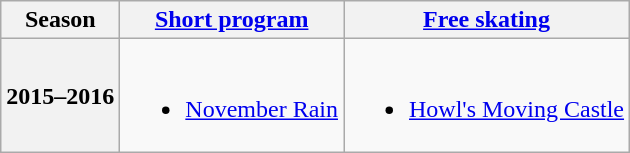<table class=wikitable style=text-align:center>
<tr>
<th>Season</th>
<th><a href='#'>Short program</a></th>
<th><a href='#'>Free skating</a></th>
</tr>
<tr>
<th>2015–2016 <br></th>
<td><br><ul><li><a href='#'>November Rain</a> <br></li></ul></td>
<td><br><ul><li><a href='#'>Howl's Moving Castle</a> <br></li></ul></td>
</tr>
</table>
